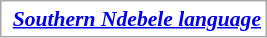<table class=table align=right style="border:1px solid darkgray; font-size:90%;">
<tr>
<td></td>
<td><strong><em><a href='#'>Southern Ndebele language</a></em></strong></td>
</tr>
</table>
